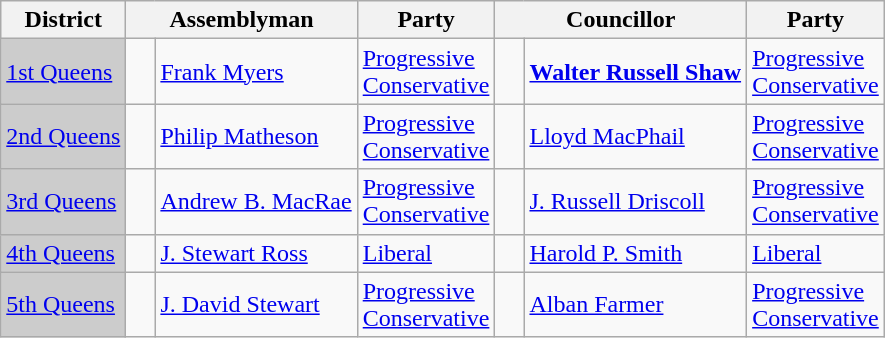<table class="wikitable">
<tr>
<th>District</th>
<th colspan="2">Assemblyman</th>
<th>Party</th>
<th colspan="2">Councillor</th>
<th>Party</th>
</tr>
<tr>
<td bgcolor="CCCCCC"><a href='#'>1st Queens</a></td>
<td>   </td>
<td><a href='#'>Frank Myers</a></td>
<td><a href='#'>Progressive <br> Conservative</a></td>
<td>   </td>
<td><strong><a href='#'>Walter Russell Shaw</a></strong></td>
<td><a href='#'>Progressive <br> Conservative</a></td>
</tr>
<tr>
<td bgcolor="CCCCCC"><a href='#'>2nd Queens</a></td>
<td>   </td>
<td><a href='#'>Philip Matheson</a></td>
<td><a href='#'>Progressive <br> Conservative</a></td>
<td>   </td>
<td><a href='#'>Lloyd MacPhail</a></td>
<td><a href='#'>Progressive <br> Conservative</a></td>
</tr>
<tr>
<td bgcolor="CCCCCC"><a href='#'>3rd Queens</a></td>
<td>   </td>
<td><a href='#'>Andrew B. MacRae</a></td>
<td><a href='#'>Progressive <br> Conservative</a></td>
<td>   </td>
<td><a href='#'>J. Russell Driscoll</a></td>
<td><a href='#'>Progressive <br> Conservative</a></td>
</tr>
<tr>
<td bgcolor="CCCCCC"><a href='#'>4th Queens</a></td>
<td>   </td>
<td><a href='#'>J. Stewart Ross</a></td>
<td><a href='#'>Liberal</a></td>
<td>   </td>
<td><a href='#'>Harold P. Smith</a></td>
<td><a href='#'>Liberal</a></td>
</tr>
<tr>
<td bgcolor="CCCCCC"><a href='#'>5th Queens</a></td>
<td>   </td>
<td><a href='#'>J. David Stewart</a></td>
<td><a href='#'>Progressive <br> Conservative</a></td>
<td>   </td>
<td><a href='#'>Alban Farmer</a></td>
<td><a href='#'>Progressive <br> Conservative</a></td>
</tr>
</table>
